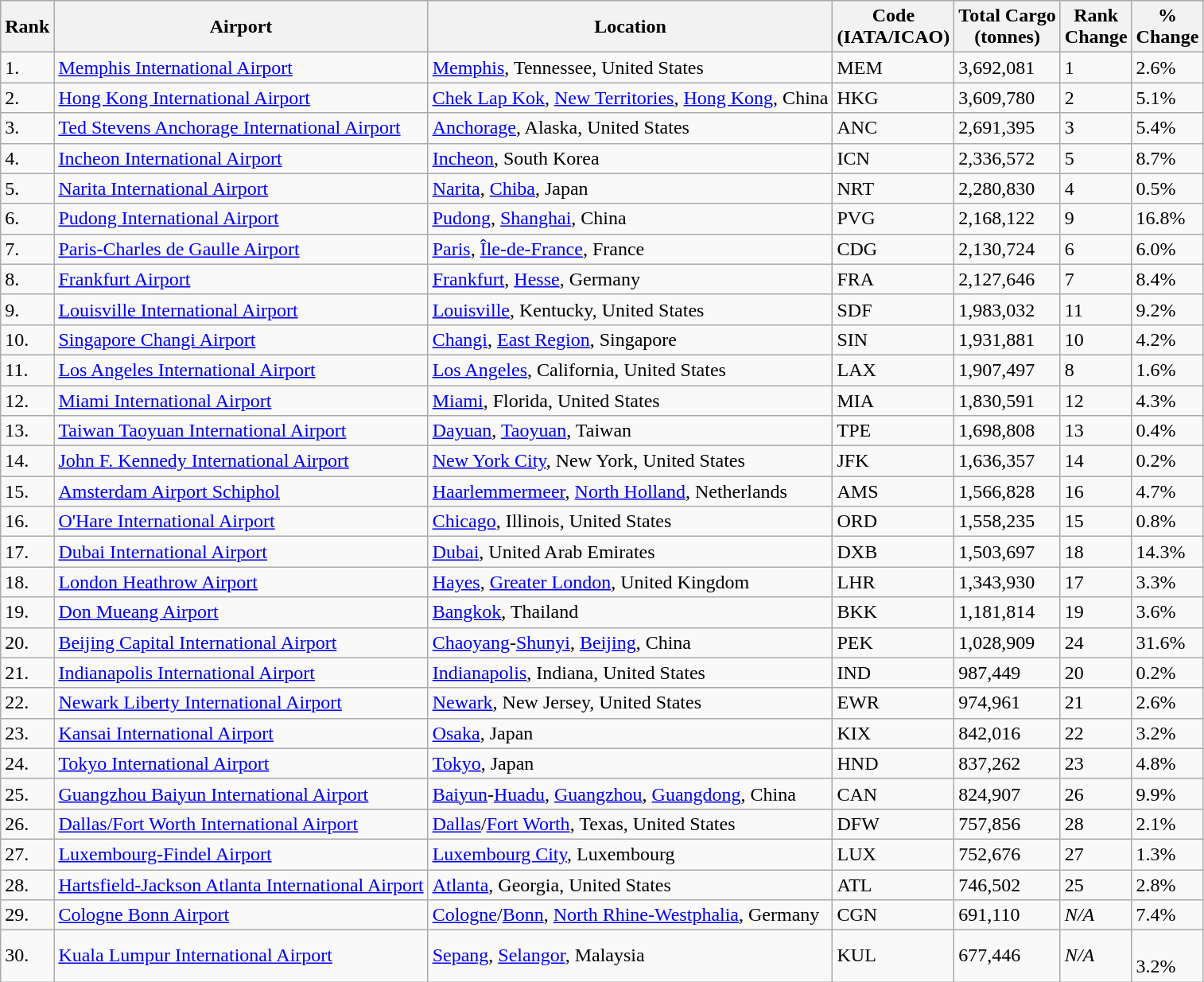<table class="wikitable sortable">
<tr style="background:lightgrey;">
<th>Rank</th>
<th>Airport</th>
<th>Location</th>
<th>Code<br>(IATA/ICAO)</th>
<th>Total Cargo<br>(tonnes)</th>
<th>Rank<br>Change</th>
<th>%<br>Change</th>
</tr>
<tr>
<td>1.</td>
<td><a href='#'>Memphis International Airport</a></td>
<td><a href='#'>Memphis</a>, Tennessee, United States</td>
<td>MEM</td>
<td>3,692,081</td>
<td>1</td>
<td>2.6%</td>
</tr>
<tr>
<td>2.</td>
<td><a href='#'>Hong Kong International Airport</a></td>
<td><a href='#'>Chek Lap Kok</a>, <a href='#'>New Territories</a>, <a href='#'>Hong Kong</a>, China</td>
<td>HKG</td>
<td>3,609,780</td>
<td>2</td>
<td>5.1%</td>
</tr>
<tr>
<td>3.</td>
<td><a href='#'>Ted Stevens Anchorage International Airport</a></td>
<td><a href='#'>Anchorage</a>, Alaska, United States</td>
<td>ANC</td>
<td>2,691,395</td>
<td>3</td>
<td>5.4%</td>
</tr>
<tr>
<td>4.</td>
<td><a href='#'>Incheon International Airport</a></td>
<td><a href='#'>Incheon</a>, South Korea</td>
<td>ICN</td>
<td>2,336,572</td>
<td>5</td>
<td>8.7%</td>
</tr>
<tr>
<td>5.</td>
<td><a href='#'>Narita International Airport</a></td>
<td><a href='#'>Narita</a>, <a href='#'>Chiba</a>, Japan</td>
<td>NRT</td>
<td>2,280,830</td>
<td>4</td>
<td>0.5%</td>
</tr>
<tr>
<td>6.</td>
<td><a href='#'>Pudong International Airport</a></td>
<td><a href='#'>Pudong</a>, <a href='#'>Shanghai</a>, China</td>
<td>PVG</td>
<td>2,168,122</td>
<td>9</td>
<td>16.8%</td>
</tr>
<tr>
<td>7.</td>
<td><a href='#'>Paris-Charles de Gaulle Airport</a></td>
<td><a href='#'>Paris</a>, <a href='#'>Île-de-France</a>, France</td>
<td>CDG</td>
<td>2,130,724</td>
<td>6</td>
<td>6.0%</td>
</tr>
<tr>
<td>8.</td>
<td><a href='#'>Frankfurt Airport</a></td>
<td><a href='#'>Frankfurt</a>, <a href='#'>Hesse</a>, Germany</td>
<td>FRA</td>
<td>2,127,646</td>
<td>7</td>
<td>8.4%</td>
</tr>
<tr>
<td>9.</td>
<td><a href='#'>Louisville International Airport</a></td>
<td><a href='#'>Louisville</a>, Kentucky, United States</td>
<td>SDF</td>
<td>1,983,032</td>
<td>11</td>
<td>9.2%</td>
</tr>
<tr>
<td>10.</td>
<td><a href='#'>Singapore Changi Airport</a></td>
<td><a href='#'>Changi</a>, <a href='#'>East Region</a>, Singapore</td>
<td>SIN</td>
<td>1,931,881</td>
<td>10</td>
<td>4.2%</td>
</tr>
<tr>
<td>11.</td>
<td><a href='#'>Los Angeles International Airport</a></td>
<td><a href='#'>Los Angeles</a>, California, United States</td>
<td>LAX</td>
<td>1,907,497</td>
<td>8</td>
<td>1.6%</td>
</tr>
<tr>
<td>12.</td>
<td><a href='#'>Miami International Airport</a></td>
<td><a href='#'>Miami</a>, Florida, United States</td>
<td>MIA</td>
<td>1,830,591</td>
<td>12</td>
<td>4.3%</td>
</tr>
<tr>
<td>13.</td>
<td><a href='#'>Taiwan Taoyuan International Airport</a></td>
<td><a href='#'>Dayuan</a>, <a href='#'>Taoyuan</a>, Taiwan</td>
<td>TPE</td>
<td>1,698,808</td>
<td>13</td>
<td>0.4%</td>
</tr>
<tr>
<td>14.</td>
<td><a href='#'>John F. Kennedy International Airport</a></td>
<td><a href='#'>New York City</a>, New York, United States</td>
<td>JFK</td>
<td>1,636,357</td>
<td>14</td>
<td>0.2%</td>
</tr>
<tr>
<td>15.</td>
<td><a href='#'>Amsterdam Airport Schiphol</a></td>
<td><a href='#'>Haarlemmermeer</a>, <a href='#'>North Holland</a>, Netherlands</td>
<td>AMS</td>
<td>1,566,828</td>
<td>16</td>
<td>4.7%</td>
</tr>
<tr>
<td>16.</td>
<td><a href='#'>O'Hare International Airport</a></td>
<td><a href='#'>Chicago</a>, Illinois, United States</td>
<td>ORD</td>
<td>1,558,235</td>
<td>15</td>
<td>0.8%</td>
</tr>
<tr>
<td>17.</td>
<td><a href='#'>Dubai International Airport</a></td>
<td><a href='#'>Dubai</a>, United Arab Emirates</td>
<td>DXB</td>
<td>1,503,697</td>
<td>18</td>
<td>14.3%</td>
</tr>
<tr>
<td>18.</td>
<td><a href='#'>London Heathrow Airport</a></td>
<td><a href='#'>Hayes</a>, <a href='#'>Greater London</a>, United Kingdom</td>
<td>LHR</td>
<td>1,343,930</td>
<td>17</td>
<td>3.3%</td>
</tr>
<tr>
<td>19.</td>
<td><a href='#'>Don Mueang Airport</a></td>
<td><a href='#'>Bangkok</a>, Thailand</td>
<td>BKK</td>
<td>1,181,814</td>
<td>19</td>
<td>3.6%</td>
</tr>
<tr>
<td>20.</td>
<td><a href='#'>Beijing Capital International Airport</a></td>
<td><a href='#'>Chaoyang</a>-<a href='#'>Shunyi</a>, <a href='#'>Beijing</a>, China</td>
<td>PEK</td>
<td>1,028,909</td>
<td>24</td>
<td>31.6%</td>
</tr>
<tr>
<td>21.</td>
<td><a href='#'>Indianapolis International Airport</a></td>
<td><a href='#'>Indianapolis</a>, Indiana, United States</td>
<td>IND</td>
<td>987,449</td>
<td>20</td>
<td>0.2%</td>
</tr>
<tr>
<td>22.</td>
<td><a href='#'>Newark Liberty International Airport</a></td>
<td><a href='#'>Newark</a>, New Jersey, United States</td>
<td>EWR</td>
<td>974,961</td>
<td>21</td>
<td>2.6%</td>
</tr>
<tr>
<td>23.</td>
<td><a href='#'>Kansai International Airport</a></td>
<td><a href='#'>Osaka</a>, Japan</td>
<td>KIX</td>
<td>842,016</td>
<td>22</td>
<td>3.2%</td>
</tr>
<tr>
<td>24.</td>
<td><a href='#'>Tokyo International Airport</a></td>
<td><a href='#'>Tokyo</a>, Japan</td>
<td>HND</td>
<td>837,262</td>
<td>23</td>
<td>4.8%</td>
</tr>
<tr>
<td>25.</td>
<td><a href='#'>Guangzhou Baiyun International Airport</a></td>
<td><a href='#'>Baiyun</a>-<a href='#'>Huadu</a>, <a href='#'>Guangzhou</a>, <a href='#'>Guangdong</a>, China</td>
<td>CAN</td>
<td>824,907</td>
<td>26</td>
<td>9.9%</td>
</tr>
<tr>
<td>26.</td>
<td><a href='#'>Dallas/Fort Worth International Airport</a></td>
<td><a href='#'>Dallas</a>/<a href='#'>Fort Worth</a>, Texas, United States</td>
<td>DFW</td>
<td>757,856</td>
<td>28</td>
<td>2.1%</td>
</tr>
<tr>
<td>27.</td>
<td><a href='#'>Luxembourg-Findel Airport</a></td>
<td><a href='#'>Luxembourg City</a>, Luxembourg</td>
<td>LUX</td>
<td>752,676</td>
<td>27</td>
<td>1.3%</td>
</tr>
<tr>
<td>28.</td>
<td><a href='#'>Hartsfield-Jackson Atlanta International Airport</a></td>
<td><a href='#'>Atlanta</a>, Georgia, United States</td>
<td>ATL</td>
<td>746,502</td>
<td>25</td>
<td>2.8%</td>
</tr>
<tr>
<td>29.</td>
<td><a href='#'>Cologne Bonn Airport</a></td>
<td><a href='#'>Cologne</a>/<a href='#'>Bonn</a>, <a href='#'>North Rhine-Westphalia</a>, Germany</td>
<td>CGN</td>
<td>691,110</td>
<td><em>N/A</em></td>
<td>7.4%</td>
</tr>
<tr>
<td>30.</td>
<td><a href='#'>Kuala Lumpur International Airport</a></td>
<td><a href='#'>Sepang</a>, <a href='#'>Selangor</a>, Malaysia</td>
<td>KUL</td>
<td>677,446</td>
<td><em>N/A</em></td>
<td><br>3.2%</td>
</tr>
</table>
